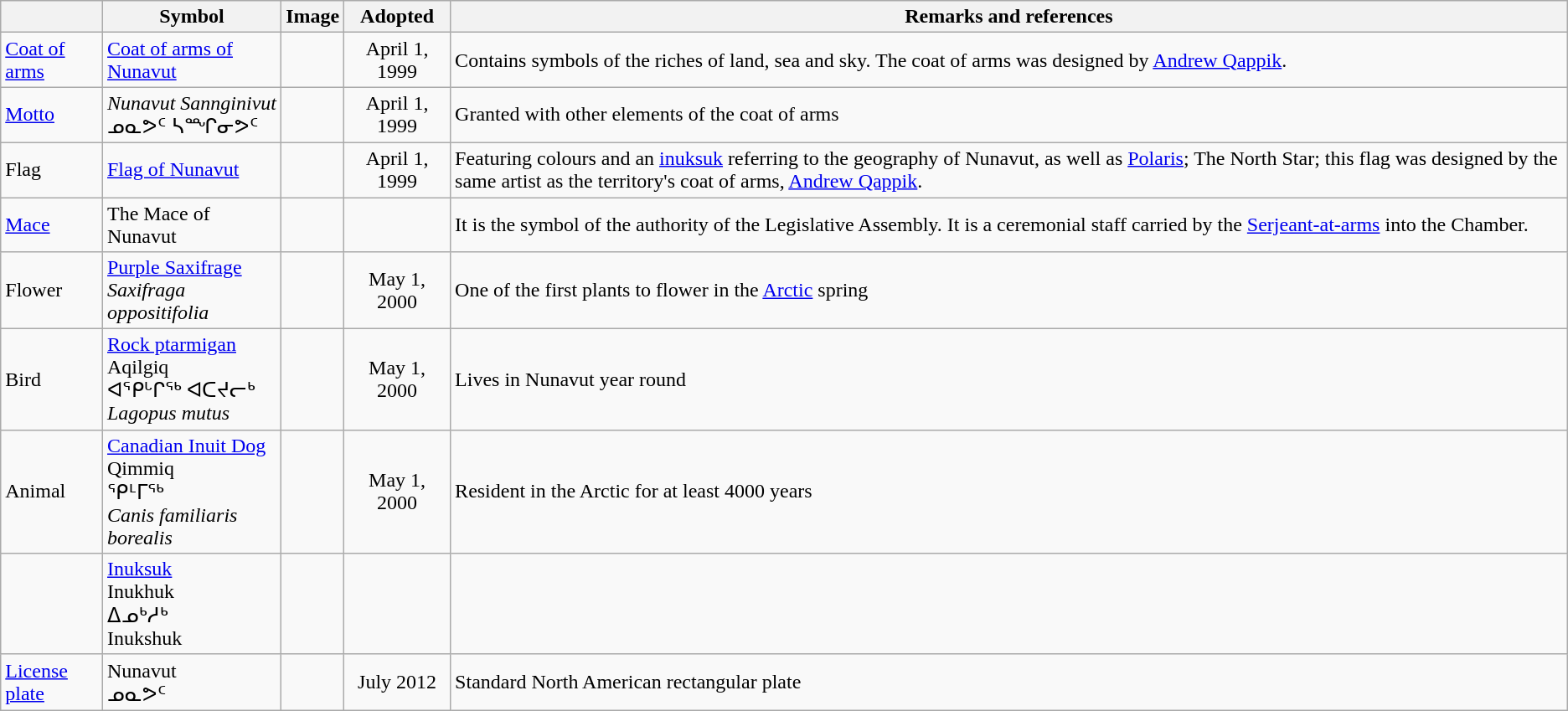<table class="wikitable";">
<tr>
<th></th>
<th>Symbol</th>
<th>Image</th>
<th>Adopted</th>
<th>Remarks and references</th>
</tr>
<tr>
<td><a href='#'>Coat of arms</a></td>
<td><a href='#'>Coat of arms of Nunavut</a></td>
<td align=center></td>
<td align=center>April 1, 1999</td>
<td>Contains symbols of the riches of land, sea and sky. The coat of arms was designed by <a href='#'>Andrew Qappik</a>.</td>
</tr>
<tr>
<td><a href='#'>Motto</a></td>
<td><em>Nunavut Sannginivut</em><br>ᓄᓇᕗᑦ ᓴᙱᓂᕗᑦ<br></td>
<td></td>
<td align=center>April 1, 1999</td>
<td>Granted with other elements of the coat of arms</td>
</tr>
<tr>
<td>Flag</td>
<td><a href='#'>Flag of Nunavut</a></td>
<td align=center></td>
<td align=center>April 1, 1999</td>
<td>Featuring colours and an <a href='#'>inuksuk</a> referring to the geography of Nunavut, as well as <a href='#'>Polaris</a>; The North Star; this flag was designed by the same artist as the territory's coat of arms, <a href='#'>Andrew Qappik</a>.</td>
</tr>
<tr>
<td><a href='#'>Mace</a></td>
<td>The Mace of Nunavut</td>
<td align=center></td>
<td align=center></td>
<td>It is the symbol of the authority of the Legislative Assembly. It is a ceremonial staff carried by the <a href='#'>Serjeant-at-arms</a> into the Chamber.</td>
</tr>
<tr>
<td>Flower</td>
<td><a href='#'>Purple Saxifrage</a><br><em>Saxifraga oppositifolia</em></td>
<td align=center></td>
<td align=center>May 1, 2000</td>
<td>One of the first plants to flower in the <a href='#'>Arctic</a> spring</td>
</tr>
<tr>
<td>Bird</td>
<td><a href='#'>Rock ptarmigan</a><br>Aqilgiq<br>ᐊᕐᑭᒡᒋᖅ ᐊᑕᔪᓕᒃ<br><em>Lagopus mutus</em></td>
<td align=center></td>
<td align=center>May 1, 2000</td>
<td>Lives in Nunavut year round</td>
</tr>
<tr>
<td>Animal</td>
<td><a href='#'>Canadian Inuit Dog</a><br>Qimmiq<br>ᕿᒻᒥᖅ<br><em>Canis familiaris borealis</em></td>
<td align=center></td>
<td align=center>May 1, 2000</td>
<td>Resident in the Arctic for at least 4000 years</td>
</tr>
<tr>
<td></td>
<td><a href='#'>Inuksuk</a><br>Inukhuk<br>ᐃᓄᒃᓱᒃ<br>Inukshuk</td>
<td align=center></td>
<td align=center></td>
<td></td>
</tr>
<tr>
<td><a href='#'>License plate</a></td>
<td>Nunavut<br>ᓄᓇᕗᑦ</td>
<td></td>
<td align=center>July 2012</td>
<td>Standard North American rectangular plate</td>
</tr>
</table>
